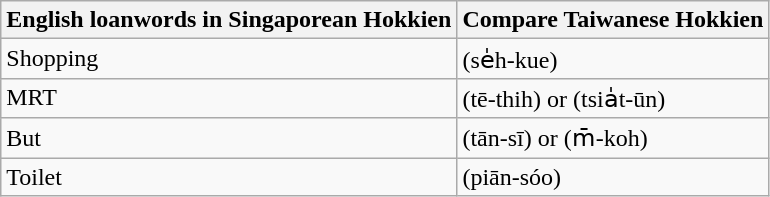<table class=wikitable>
<tr>
<th>English loanwords in Singaporean Hokkien</th>
<th>Compare Taiwanese Hokkien</th>
</tr>
<tr>
<td>Shopping</td>
<td> (se̍h-kue)</td>
</tr>
<tr>
<td>MRT</td>
<td> (tē-thih) or  (tsia̍t-ūn)</td>
</tr>
<tr>
<td>But</td>
<td> (tān-sī) or  (m̄-koh)</td>
</tr>
<tr>
<td>Toilet</td>
<td> (piān-sóo)</td>
</tr>
</table>
